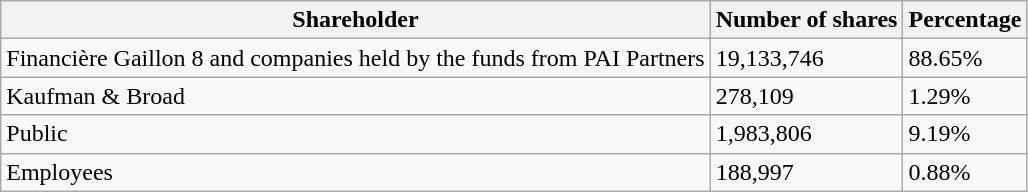<table class="wikitable">
<tr>
<th>Shareholder</th>
<th>Number of shares</th>
<th>Percentage</th>
</tr>
<tr>
<td>Financière Gaillon 8 and companies held by the funds from PAI Partners</td>
<td>19,133,746</td>
<td>88.65%</td>
</tr>
<tr>
<td>Kaufman & Broad</td>
<td>278,109</td>
<td>1.29%</td>
</tr>
<tr>
<td>Public</td>
<td>1,983,806</td>
<td>9.19%</td>
</tr>
<tr>
<td>Employees</td>
<td>188,997</td>
<td>0.88%</td>
</tr>
</table>
